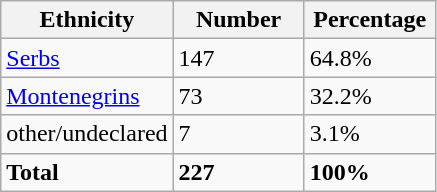<table class="wikitable">
<tr>
<th width="100px">Ethnicity</th>
<th width="80px">Number</th>
<th width="80px">Percentage</th>
</tr>
<tr>
<td><a href='#'>Serbs</a></td>
<td>147</td>
<td>64.8%</td>
</tr>
<tr>
<td><a href='#'>Montenegrins</a></td>
<td>73</td>
<td>32.2%</td>
</tr>
<tr>
<td>other/undeclared</td>
<td>7</td>
<td>3.1%</td>
</tr>
<tr>
<td><strong>Total</strong></td>
<td><strong>227</strong></td>
<td><strong>100%</strong></td>
</tr>
</table>
